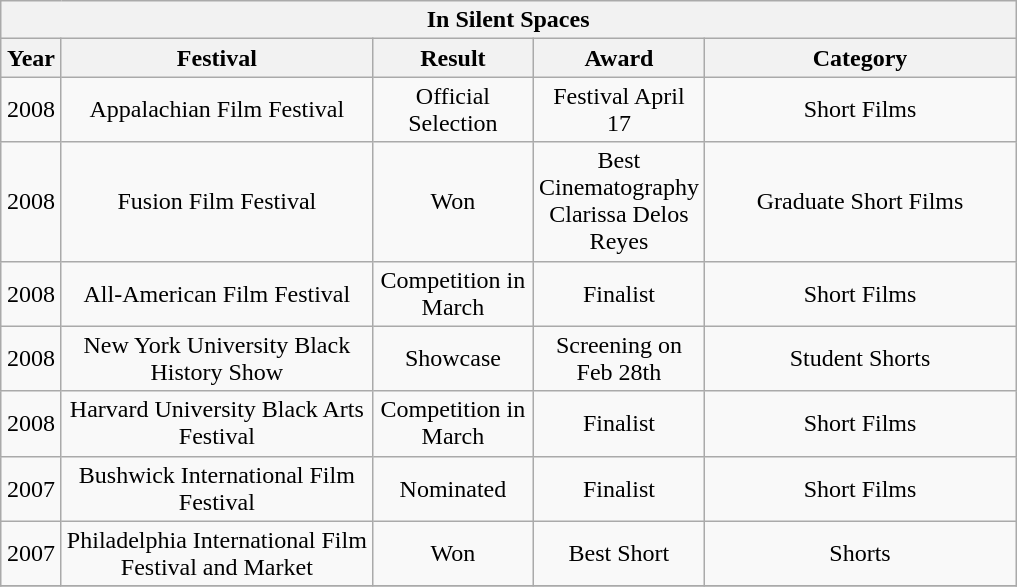<table class="wikitable">
<tr>
<th colspan="5" align="center">In Silent Spaces</th>
</tr>
<tr>
<th width="33">Year</th>
<th width="200">Festival</th>
<th width="100">Result</th>
<th width="100">Award</th>
<th width="200">Category</th>
</tr>
<tr>
<td align="center">2008</td>
<td align="center">Appalachian Film Festival</td>
<td align="center">Official Selection</td>
<td align="center">Festival April 17</td>
<td align="center">Short Films</td>
</tr>
<tr>
<td align="center">2008</td>
<td align="center">Fusion Film Festival</td>
<td align="center">Won</td>
<td align="center">Best Cinematography Clarissa Delos Reyes</td>
<td align="center">Graduate Short Films</td>
</tr>
<tr>
<td align="center">2008</td>
<td align="center">All-American Film Festival </td>
<td align="center">Competition in March</td>
<td align="center">Finalist</td>
<td align="center">Short Films</td>
</tr>
<tr>
<td align="center">2008</td>
<td align="center">New York University Black History Show</td>
<td align="center">Showcase</td>
<td align="center">Screening on Feb 28th</td>
<td align="center">Student Shorts</td>
</tr>
<tr>
<td align="center">2008</td>
<td align="center">Harvard University Black Arts Festival</td>
<td align="center">Competition in March</td>
<td align="center">Finalist</td>
<td align="center">Short Films</td>
</tr>
<tr>
<td align="center">2007</td>
<td align="center">Bushwick International Film Festival </td>
<td align="center">Nominated</td>
<td align="center">Finalist</td>
<td align="center">Short Films</td>
</tr>
<tr>
<td align="center">2007</td>
<td align="center">Philadelphia International Film Festival and Market</td>
<td align="center">Won</td>
<td align="center">Best Short</td>
<td align="center">Shorts</td>
</tr>
<tr>
</tr>
</table>
